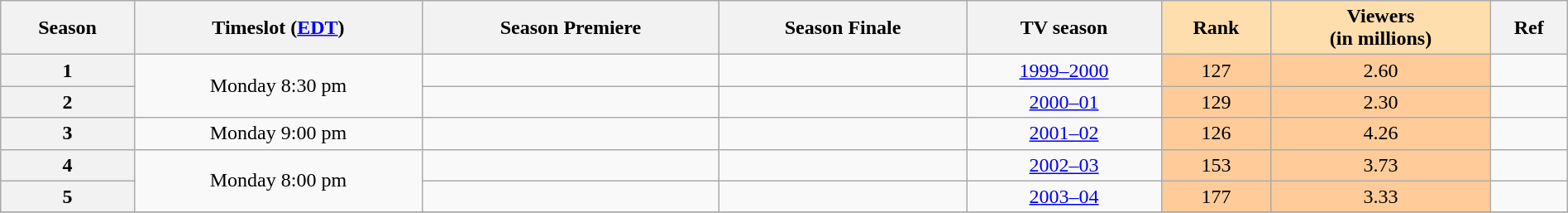<table class="wikitable" width="100%">
<tr>
<th>Season</th>
<th>Timeslot (<a href='#'>EDT</a>)</th>
<th>Season Premiere</th>
<th>Season Finale</th>
<th>TV season</th>
<th style="background:#ffdead;">Rank</th>
<th style="background:#ffdead;">Viewers<br>(in millions)</th>
<th>Ref</th>
</tr>
<tr>
<th>1</th>
<td align="center" rowspan="2">Monday 8:30 pm</td>
<td></td>
<td></td>
<td align="center"><a href='#'>1999–2000</a></td>
<td style="background:#fc9; text-align:center;">127</td>
<td style="background:#fc9; text-align:center;">2.60</td>
<td align="center"></td>
</tr>
<tr>
<th>2</th>
<td></td>
<td></td>
<td align="center"><a href='#'>2000–01</a></td>
<td style="background:#fc9; text-align:center;">129</td>
<td style="background:#fc9; text-align:center;">2.30</td>
<td align="center"></td>
</tr>
<tr>
<th>3</th>
<td align="center">Monday 9:00 pm</td>
<td></td>
<td></td>
<td align="center"><a href='#'>2001–02</a></td>
<td style="background:#fc9; text-align:center;">126</td>
<td style="background:#fc9; text-align:center;">4.26</td>
<td align="center"></td>
</tr>
<tr>
<th>4</th>
<td align="center" rowspan="2">Monday 8:00 pm</td>
<td></td>
<td></td>
<td align="center"><a href='#'>2002–03</a></td>
<td style="background:#fc9; text-align:center;">153</td>
<td style="background:#fc9; text-align:center;">3.73</td>
<td align="center"></td>
</tr>
<tr>
<th>5</th>
<td></td>
<td></td>
<td align="center"><a href='#'>2003–04</a></td>
<td style="background:#fc9; text-align:center;">177</td>
<td style="background:#fc9; text-align:center;">3.33</td>
<td align="center"></td>
</tr>
<tr>
</tr>
</table>
